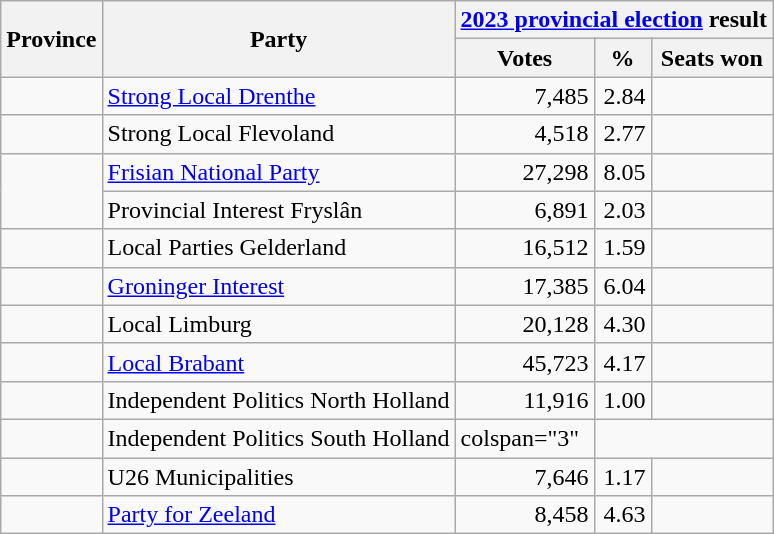<table class="wikitable sortable">
<tr>
<th rowspan="2">Province</th>
<th rowspan="2">Party</th>
<th colspan="3"><a href='#'>2023 provincial election</a> result</th>
</tr>
<tr>
<th>Votes</th>
<th>%</th>
<th>Seats won</th>
</tr>
<tr>
<td></td>
<td><a href='#'>Strong Local Drenthe</a></td>
<td style="text-align: right;">7,485</td>
<td style="text-align: right;">2.84</td>
<td style="text-align: right;"></td>
</tr>
<tr>
<td></td>
<td>Strong Local Flevoland</td>
<td style="text-align: right;">4,518</td>
<td style="text-align: right;">2.77</td>
<td style="text-align: right;"></td>
</tr>
<tr>
<td rowspan="2"></td>
<td><a href='#'>Frisian National Party</a></td>
<td style="text-align: right;">27,298</td>
<td style="text-align: right;">8.05</td>
<td style="text-align: right;"></td>
</tr>
<tr>
<td>Provincial Interest Fryslân</td>
<td style="text-align: right;">6,891</td>
<td style="text-align: right;">2.03</td>
<td style="text-align: right;"></td>
</tr>
<tr>
<td></td>
<td>Local Parties Gelderland</td>
<td style="text-align: right;">16,512</td>
<td style="text-align: right;">1.59</td>
<td style="text-align: right;"></td>
</tr>
<tr>
<td></td>
<td><a href='#'>Groninger Interest</a></td>
<td style="text-align: right;">17,385</td>
<td style="text-align: right;">6.04</td>
<td style="text-align: right;"></td>
</tr>
<tr>
<td></td>
<td>Local Limburg</td>
<td style="text-align: right;">20,128</td>
<td style="text-align: right;">4.30</td>
<td style="text-align: right;"></td>
</tr>
<tr>
<td></td>
<td><a href='#'>Local Brabant</a></td>
<td style="text-align: right;">45,723</td>
<td style="text-align: right;">4.17</td>
<td style="text-align: right;"></td>
</tr>
<tr>
<td></td>
<td>Independent Politics North Holland</td>
<td style="text-align: right;">11,916</td>
<td style="text-align: right;">1.00</td>
<td style="text-align: right;"></td>
</tr>
<tr>
<td></td>
<td>Independent Politics South Holland</td>
<td>colspan="3" </td>
</tr>
<tr>
<td></td>
<td>U26 Municipalities</td>
<td style="text-align: right;">7,646</td>
<td style="text-align: right;">1.17</td>
<td style="text-align: right;"></td>
</tr>
<tr>
<td></td>
<td><a href='#'>Party for Zeeland</a></td>
<td style="text-align: right;">8,458</td>
<td style="text-align: right;">4.63</td>
<td style="text-align: right;"></td>
</tr>
</table>
